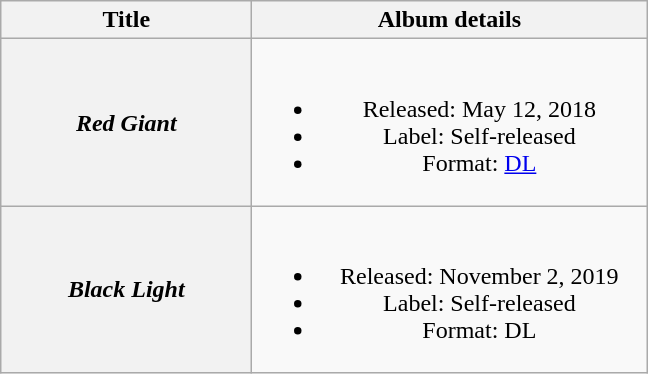<table class="wikitable plainrowheaders" style="text-align:center;">
<tr>
<th scope="col" style="width:10em;">Title</th>
<th scope="col" style="width:16em;">Album details</th>
</tr>
<tr>
<th scope="row"><em>Red Giant</em></th>
<td><br><ul><li>Released: May 12, 2018</li><li>Label: Self-released</li><li>Format: <a href='#'>DL</a></li></ul></td>
</tr>
<tr>
<th scope="row"><em>Black Light</em></th>
<td><br><ul><li>Released: November 2, 2019</li><li>Label: Self-released</li><li>Format: DL</li></ul></td>
</tr>
</table>
